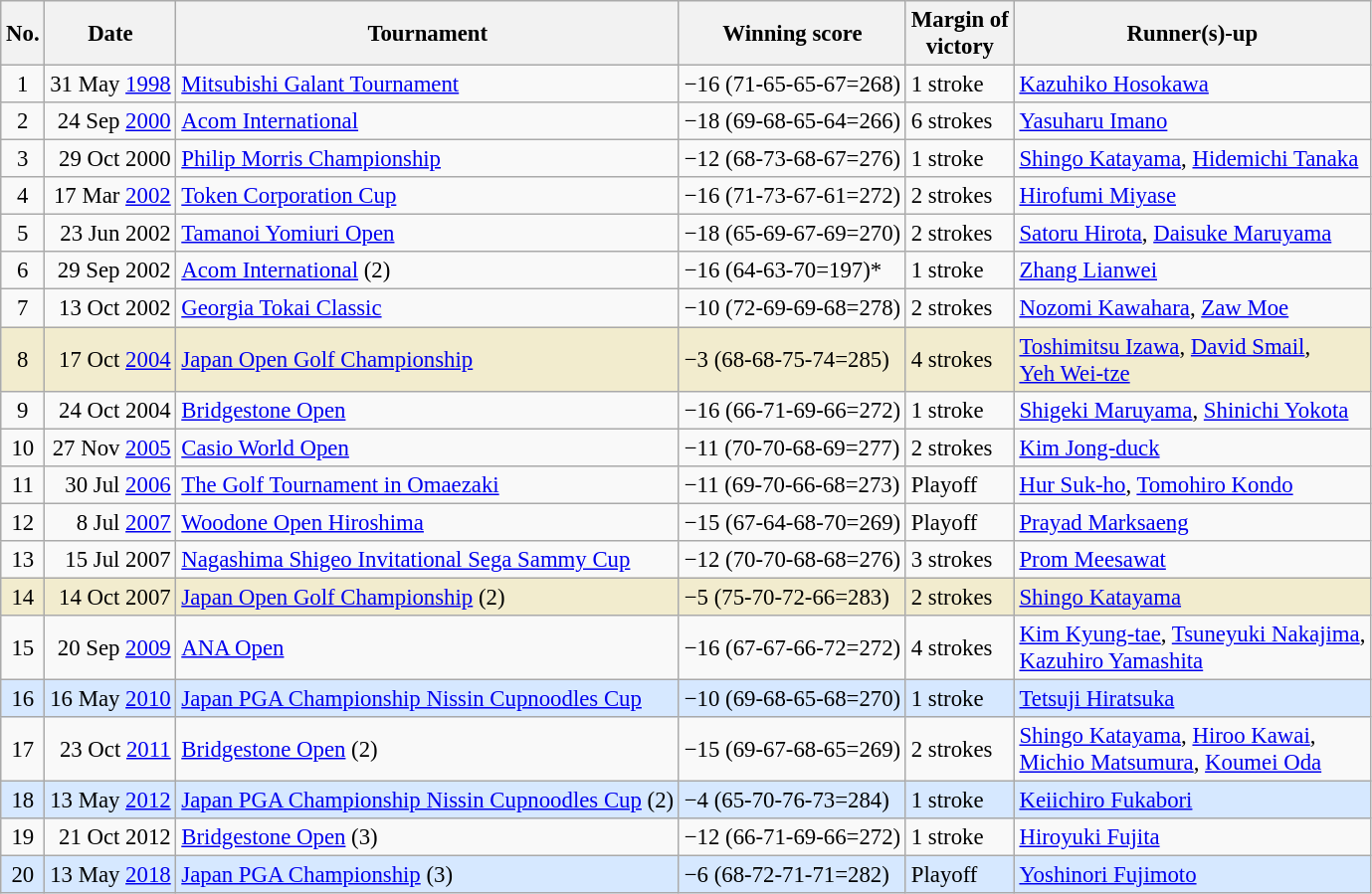<table class="wikitable" style="font-size:95%;">
<tr>
<th>No.</th>
<th>Date</th>
<th>Tournament</th>
<th>Winning score</th>
<th>Margin of<br>victory</th>
<th>Runner(s)-up</th>
</tr>
<tr>
<td align=center>1</td>
<td align=right>31 May <a href='#'>1998</a></td>
<td><a href='#'>Mitsubishi Galant Tournament</a></td>
<td>−16 (71-65-65-67=268)</td>
<td>1 stroke</td>
<td> <a href='#'>Kazuhiko Hosokawa</a></td>
</tr>
<tr>
<td align=center>2</td>
<td align=right>24 Sep <a href='#'>2000</a></td>
<td><a href='#'>Acom International</a></td>
<td>−18 (69-68-65-64=266)</td>
<td>6 strokes</td>
<td> <a href='#'>Yasuharu Imano</a></td>
</tr>
<tr>
<td align=center>3</td>
<td align=right>29 Oct 2000</td>
<td><a href='#'>Philip Morris Championship</a></td>
<td>−12 (68-73-68-67=276)</td>
<td>1 stroke</td>
<td> <a href='#'>Shingo Katayama</a>,  <a href='#'>Hidemichi Tanaka</a></td>
</tr>
<tr>
<td align=center>4</td>
<td align=right>17 Mar <a href='#'>2002</a></td>
<td><a href='#'>Token Corporation Cup</a></td>
<td>−16 (71-73-67-61=272)</td>
<td>2 strokes</td>
<td> <a href='#'>Hirofumi Miyase</a></td>
</tr>
<tr>
<td align=center>5</td>
<td align=right>23 Jun 2002</td>
<td><a href='#'>Tamanoi Yomiuri Open</a></td>
<td>−18 (65-69-67-69=270)</td>
<td>2 strokes</td>
<td> <a href='#'>Satoru Hirota</a>,  <a href='#'>Daisuke Maruyama</a></td>
</tr>
<tr>
<td align=center>6</td>
<td align=right>29 Sep 2002</td>
<td><a href='#'>Acom International</a> (2)</td>
<td>−16 (64-63-70=197)*</td>
<td>1 stroke</td>
<td> <a href='#'>Zhang Lianwei</a></td>
</tr>
<tr>
<td align=center>7</td>
<td align=right>13 Oct 2002</td>
<td><a href='#'>Georgia Tokai Classic</a></td>
<td>−10 (72-69-69-68=278)</td>
<td>2 strokes</td>
<td> <a href='#'>Nozomi Kawahara</a>,  <a href='#'>Zaw Moe</a></td>
</tr>
<tr style="background:#f2ecce;">
<td align=center>8</td>
<td align=right>17 Oct <a href='#'>2004</a></td>
<td><a href='#'>Japan Open Golf Championship</a></td>
<td>−3 (68-68-75-74=285)</td>
<td>4 strokes</td>
<td> <a href='#'>Toshimitsu Izawa</a>,  <a href='#'>David Smail</a>,<br> <a href='#'>Yeh Wei-tze</a></td>
</tr>
<tr>
<td align=center>9</td>
<td align=right>24 Oct 2004</td>
<td><a href='#'>Bridgestone Open</a></td>
<td>−16 (66-71-69-66=272)</td>
<td>1 stroke</td>
<td> <a href='#'>Shigeki Maruyama</a>,  <a href='#'>Shinichi Yokota</a></td>
</tr>
<tr>
<td align=center>10</td>
<td align=right>27 Nov <a href='#'>2005</a></td>
<td><a href='#'>Casio World Open</a></td>
<td>−11 (70-70-68-69=277)</td>
<td>2 strokes</td>
<td> <a href='#'>Kim Jong-duck</a></td>
</tr>
<tr>
<td align=center>11</td>
<td align=right>30 Jul <a href='#'>2006</a></td>
<td><a href='#'>The Golf Tournament in Omaezaki</a></td>
<td>−11 (69-70-66-68=273)</td>
<td>Playoff</td>
<td> <a href='#'>Hur Suk-ho</a>,  <a href='#'>Tomohiro Kondo</a></td>
</tr>
<tr>
<td align=center>12</td>
<td align=right>8 Jul <a href='#'>2007</a></td>
<td><a href='#'>Woodone Open Hiroshima</a></td>
<td>−15 (67-64-68-70=269)</td>
<td>Playoff</td>
<td> <a href='#'>Prayad Marksaeng</a></td>
</tr>
<tr>
<td align=center>13</td>
<td align=right>15 Jul 2007</td>
<td><a href='#'>Nagashima Shigeo Invitational Sega Sammy Cup</a></td>
<td>−12 (70-70-68-68=276)</td>
<td>3 strokes</td>
<td> <a href='#'>Prom Meesawat</a></td>
</tr>
<tr style="background:#f2ecce;">
<td align=center>14</td>
<td align=right>14 Oct 2007</td>
<td><a href='#'>Japan Open Golf Championship</a> (2)</td>
<td>−5 (75-70-72-66=283)</td>
<td>2 strokes</td>
<td> <a href='#'>Shingo Katayama</a></td>
</tr>
<tr>
<td align=center>15</td>
<td align=right>20 Sep <a href='#'>2009</a></td>
<td><a href='#'>ANA Open</a></td>
<td>−16 (67-67-66-72=272)</td>
<td>4 strokes</td>
<td> <a href='#'>Kim Kyung-tae</a>,  <a href='#'>Tsuneyuki Nakajima</a>,<br> <a href='#'>Kazuhiro Yamashita</a></td>
</tr>
<tr style="background:#D6E8FF;">
<td align=center>16</td>
<td align=right>16 May <a href='#'>2010</a></td>
<td><a href='#'>Japan PGA Championship Nissin Cupnoodles Cup</a></td>
<td>−10 (69-68-65-68=270)</td>
<td>1 stroke</td>
<td> <a href='#'>Tetsuji Hiratsuka</a></td>
</tr>
<tr>
<td align=center>17</td>
<td align=right>23 Oct <a href='#'>2011</a></td>
<td><a href='#'>Bridgestone Open</a> (2)</td>
<td>−15 (69-67-68-65=269)</td>
<td>2 strokes</td>
<td> <a href='#'>Shingo Katayama</a>,  <a href='#'>Hiroo Kawai</a>,<br> <a href='#'>Michio Matsumura</a>,  <a href='#'>Koumei Oda</a></td>
</tr>
<tr style="background:#D6E8FF;">
<td align=center>18</td>
<td align=right>13 May <a href='#'>2012</a></td>
<td><a href='#'>Japan PGA Championship Nissin Cupnoodles Cup</a> (2)</td>
<td>−4 (65-70-76-73=284)</td>
<td>1 stroke</td>
<td> <a href='#'>Keiichiro Fukabori</a></td>
</tr>
<tr>
<td align=center>19</td>
<td align=right>21 Oct 2012</td>
<td><a href='#'>Bridgestone Open</a> (3)</td>
<td>−12 (66-71-69-66=272)</td>
<td>1 stroke</td>
<td> <a href='#'>Hiroyuki Fujita</a></td>
</tr>
<tr style="background:#D6E8FF;">
<td align=center>20</td>
<td align=right>13 May <a href='#'>2018</a></td>
<td><a href='#'>Japan PGA Championship</a> (3)</td>
<td>−6 (68-72-71-71=282)</td>
<td>Playoff</td>
<td> <a href='#'>Yoshinori Fujimoto</a></td>
</tr>
</table>
